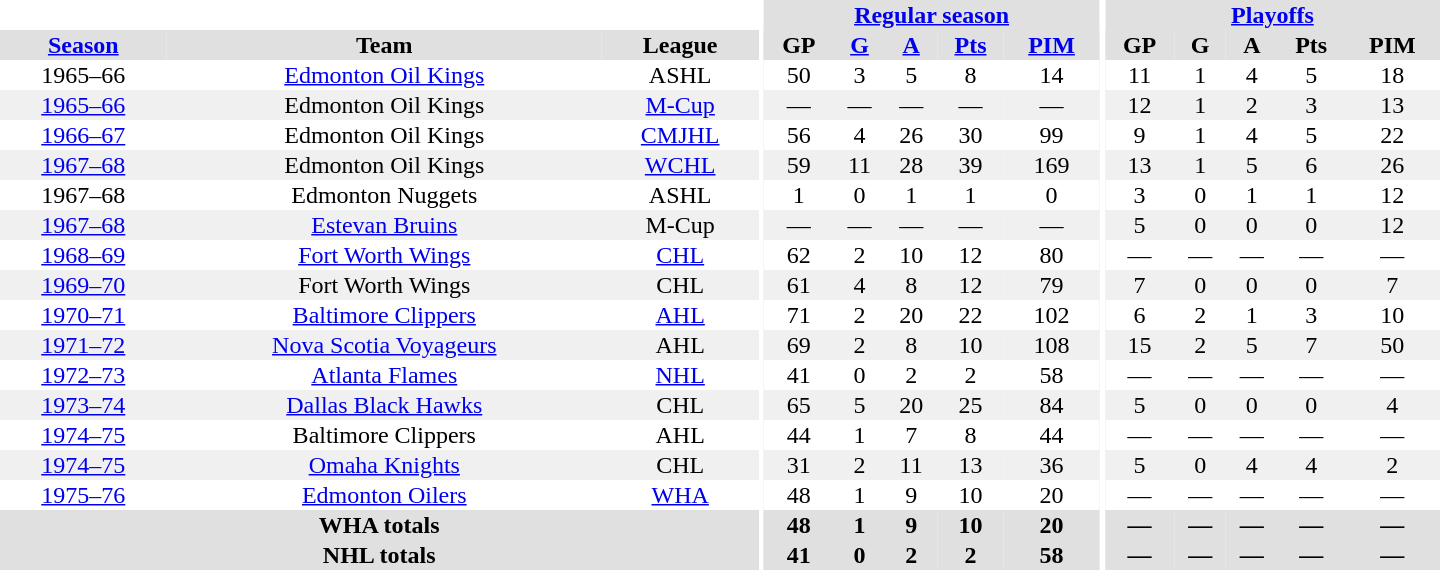<table border="0" cellpadding="1" cellspacing="0" style="text-align:center; width:60em">
<tr bgcolor="#e0e0e0">
<th colspan="3" bgcolor="#ffffff"></th>
<th rowspan="100" bgcolor="#ffffff"></th>
<th colspan="5"><a href='#'>Regular season</a></th>
<th rowspan="100" bgcolor="#ffffff"></th>
<th colspan="5"><a href='#'>Playoffs</a></th>
</tr>
<tr bgcolor="#e0e0e0">
<th><a href='#'>Season</a></th>
<th>Team</th>
<th>League</th>
<th>GP</th>
<th><a href='#'>G</a></th>
<th><a href='#'>A</a></th>
<th><a href='#'>Pts</a></th>
<th><a href='#'>PIM</a></th>
<th>GP</th>
<th>G</th>
<th>A</th>
<th>Pts</th>
<th>PIM</th>
</tr>
<tr>
<td>1965–66</td>
<td><a href='#'>Edmonton Oil Kings</a></td>
<td>ASHL</td>
<td>50</td>
<td>3</td>
<td>5</td>
<td>8</td>
<td>14</td>
<td>11</td>
<td>1</td>
<td>4</td>
<td>5</td>
<td>18</td>
</tr>
<tr bgcolor="#f0f0f0">
<td><a href='#'>1965–66</a></td>
<td>Edmonton Oil Kings</td>
<td><a href='#'>M-Cup</a></td>
<td>—</td>
<td>—</td>
<td>—</td>
<td>—</td>
<td>—</td>
<td>12</td>
<td>1</td>
<td>2</td>
<td>3</td>
<td>13</td>
</tr>
<tr>
<td><a href='#'>1966–67</a></td>
<td>Edmonton Oil Kings</td>
<td><a href='#'>CMJHL</a></td>
<td>56</td>
<td>4</td>
<td>26</td>
<td>30</td>
<td>99</td>
<td>9</td>
<td>1</td>
<td>4</td>
<td>5</td>
<td>22</td>
</tr>
<tr bgcolor="#f0f0f0">
<td><a href='#'>1967–68</a></td>
<td>Edmonton Oil Kings</td>
<td><a href='#'>WCHL</a></td>
<td>59</td>
<td>11</td>
<td>28</td>
<td>39</td>
<td>169</td>
<td>13</td>
<td>1</td>
<td>5</td>
<td>6</td>
<td>26</td>
</tr>
<tr>
<td>1967–68</td>
<td>Edmonton Nuggets</td>
<td>ASHL</td>
<td>1</td>
<td>0</td>
<td>1</td>
<td>1</td>
<td>0</td>
<td>3</td>
<td>0</td>
<td>1</td>
<td>1</td>
<td>12</td>
</tr>
<tr bgcolor="#f0f0f0">
<td><a href='#'>1967–68</a></td>
<td><a href='#'>Estevan Bruins</a></td>
<td>M-Cup</td>
<td>—</td>
<td>—</td>
<td>—</td>
<td>—</td>
<td>—</td>
<td>5</td>
<td>0</td>
<td>0</td>
<td>0</td>
<td>12</td>
</tr>
<tr>
<td><a href='#'>1968–69</a></td>
<td><a href='#'>Fort Worth Wings</a></td>
<td><a href='#'>CHL</a></td>
<td>62</td>
<td>2</td>
<td>10</td>
<td>12</td>
<td>80</td>
<td>—</td>
<td>—</td>
<td>—</td>
<td>—</td>
<td>—</td>
</tr>
<tr bgcolor="#f0f0f0">
<td><a href='#'>1969–70</a></td>
<td>Fort Worth Wings</td>
<td>CHL</td>
<td>61</td>
<td>4</td>
<td>8</td>
<td>12</td>
<td>79</td>
<td>7</td>
<td>0</td>
<td>0</td>
<td>0</td>
<td>7</td>
</tr>
<tr>
<td><a href='#'>1970–71</a></td>
<td><a href='#'>Baltimore Clippers</a></td>
<td><a href='#'>AHL</a></td>
<td>71</td>
<td>2</td>
<td>20</td>
<td>22</td>
<td>102</td>
<td>6</td>
<td>2</td>
<td>1</td>
<td>3</td>
<td>10</td>
</tr>
<tr bgcolor="#f0f0f0">
<td><a href='#'>1971–72</a></td>
<td><a href='#'>Nova Scotia Voyageurs</a></td>
<td>AHL</td>
<td>69</td>
<td>2</td>
<td>8</td>
<td>10</td>
<td>108</td>
<td>15</td>
<td>2</td>
<td>5</td>
<td>7</td>
<td>50</td>
</tr>
<tr>
<td><a href='#'>1972–73</a></td>
<td><a href='#'>Atlanta Flames</a></td>
<td><a href='#'>NHL</a></td>
<td>41</td>
<td>0</td>
<td>2</td>
<td>2</td>
<td>58</td>
<td>—</td>
<td>—</td>
<td>—</td>
<td>—</td>
<td>—</td>
</tr>
<tr bgcolor="#f0f0f0">
<td><a href='#'>1973–74</a></td>
<td><a href='#'>Dallas Black Hawks</a></td>
<td>CHL</td>
<td>65</td>
<td>5</td>
<td>20</td>
<td>25</td>
<td>84</td>
<td>5</td>
<td>0</td>
<td>0</td>
<td>0</td>
<td>4</td>
</tr>
<tr>
<td><a href='#'>1974–75</a></td>
<td>Baltimore Clippers</td>
<td>AHL</td>
<td>44</td>
<td>1</td>
<td>7</td>
<td>8</td>
<td>44</td>
<td>—</td>
<td>—</td>
<td>—</td>
<td>—</td>
<td>—</td>
</tr>
<tr bgcolor="#f0f0f0">
<td><a href='#'>1974–75</a></td>
<td><a href='#'>Omaha Knights</a></td>
<td>CHL</td>
<td>31</td>
<td>2</td>
<td>11</td>
<td>13</td>
<td>36</td>
<td>5</td>
<td>0</td>
<td>4</td>
<td>4</td>
<td>2</td>
</tr>
<tr>
<td><a href='#'>1975–76</a></td>
<td><a href='#'>Edmonton Oilers</a></td>
<td><a href='#'>WHA</a></td>
<td>48</td>
<td>1</td>
<td>9</td>
<td>10</td>
<td>20</td>
<td>—</td>
<td>—</td>
<td>—</td>
<td>—</td>
<td>—</td>
</tr>
<tr bgcolor="#e0e0e0">
<th colspan="3">WHA totals</th>
<th>48</th>
<th>1</th>
<th>9</th>
<th>10</th>
<th>20</th>
<th>—</th>
<th>—</th>
<th>—</th>
<th>—</th>
<th>—</th>
</tr>
<tr bgcolor="#e0e0e0">
<th colspan="3">NHL totals</th>
<th>41</th>
<th>0</th>
<th>2</th>
<th>2</th>
<th>58</th>
<th>—</th>
<th>—</th>
<th>—</th>
<th>—</th>
<th>—</th>
</tr>
</table>
